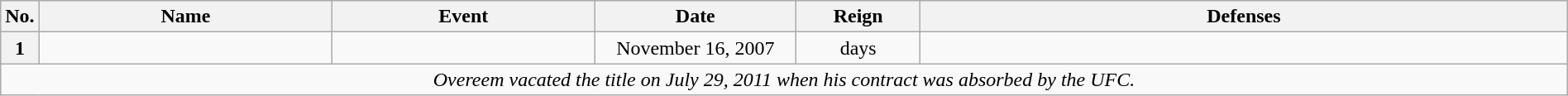<table class="wikitable" width=100% style="text-align: center;">
<tr>
<th width=1%>No.</th>
<th width=19%>Name</th>
<th width=17%>Event</th>
<th width=13%>Date</th>
<th width=8%>Reign</th>
<th width=50%>Defenses</th>
</tr>
<tr>
<th>1</th>
<td align=left><br></td>
<td><br></td>
<td>November 16, 2007</td>
<td> days</td>
<td align=left></td>
</tr>
<tr>
<td align=center colspan=6><em>Overeem vacated the title on July 29, 2011 when his contract was absorbed by the UFC.</em></td>
</tr>
</table>
